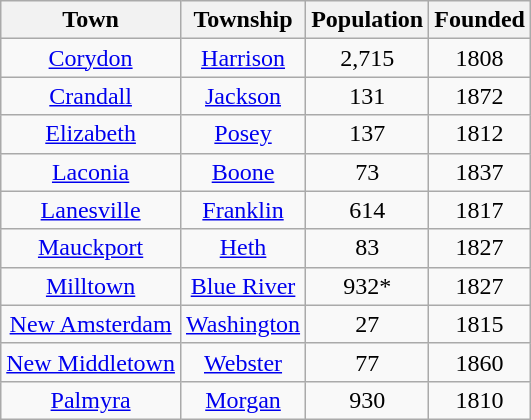<table class="wikitable sortable" style="text-align:center;">
<tr>
<th>Town</th>
<th>Township</th>
<th>Population</th>
<th>Founded</th>
</tr>
<tr>
<td><a href='#'>Corydon</a></td>
<td><a href='#'>Harrison</a></td>
<td>2,715</td>
<td>1808</td>
</tr>
<tr>
<td><a href='#'>Crandall</a></td>
<td><a href='#'>Jackson</a></td>
<td>131</td>
<td>1872</td>
</tr>
<tr>
<td><a href='#'>Elizabeth</a></td>
<td><a href='#'>Posey</a></td>
<td>137</td>
<td>1812</td>
</tr>
<tr>
<td><a href='#'>Laconia</a></td>
<td><a href='#'>Boone</a></td>
<td>73</td>
<td>1837</td>
</tr>
<tr>
<td><a href='#'>Lanesville</a></td>
<td><a href='#'>Franklin</a></td>
<td>614</td>
<td>1817</td>
</tr>
<tr>
<td><a href='#'>Mauckport</a></td>
<td><a href='#'>Heth</a></td>
<td>83</td>
<td>1827</td>
</tr>
<tr>
<td><a href='#'>Milltown</a></td>
<td><a href='#'>Blue River</a></td>
<td>932*</td>
<td>1827</td>
</tr>
<tr>
<td><a href='#'>New Amsterdam</a></td>
<td><a href='#'>Washington</a></td>
<td>27</td>
<td>1815</td>
</tr>
<tr>
<td><a href='#'>New Middletown</a></td>
<td><a href='#'>Webster</a></td>
<td>77</td>
<td>1860</td>
</tr>
<tr>
<td><a href='#'>Palmyra</a></td>
<td><a href='#'>Morgan</a></td>
<td>930</td>
<td>1810</td>
</tr>
</table>
